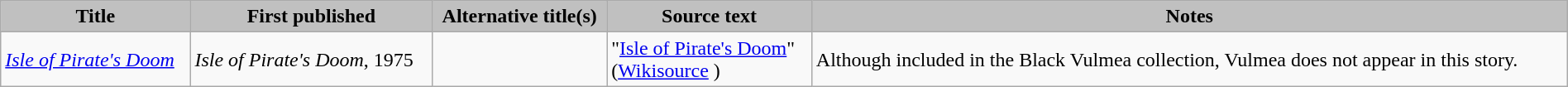<table class="wikitable" width="100%">
<tr>
<th style="background:#C0C0C0;">Title</th>
<th style="background:#C0C0C0;">First published</th>
<th style="background:#C0C0C0;">Alternative title(s)</th>
<th style="background:#C0C0C0;">Source text</th>
<th style="background:#C0C0C0;">Notes</th>
</tr>
<tr>
<td><em><a href='#'>Isle of Pirate's Doom</a></em></td>
<td><em>Isle of Pirate's Doom</em>, 1975</td>
<td></td>
<td>"<a href='#'>Isle of Pirate's Doom</a>" <br>(<a href='#'>Wikisource</a> )</td>
<td>Although included in the Black Vulmea collection, Vulmea does not appear in this story.</td>
</tr>
</table>
